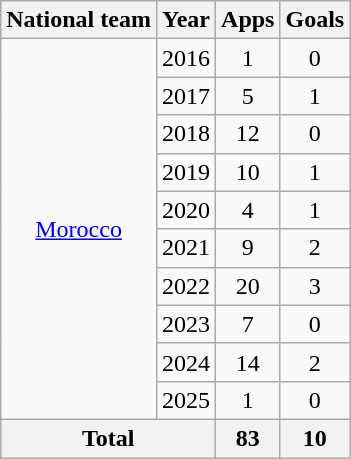<table class="wikitable" style="text-align:center">
<tr>
<th>National team</th>
<th>Year</th>
<th>Apps</th>
<th>Goals</th>
</tr>
<tr>
<td rowspan="10"><a href='#'>Morocco</a></td>
<td>2016</td>
<td>1</td>
<td>0</td>
</tr>
<tr>
<td>2017</td>
<td>5</td>
<td>1</td>
</tr>
<tr>
<td>2018</td>
<td>12</td>
<td>0</td>
</tr>
<tr>
<td>2019</td>
<td>10</td>
<td>1</td>
</tr>
<tr>
<td>2020</td>
<td>4</td>
<td>1</td>
</tr>
<tr>
<td>2021</td>
<td>9</td>
<td>2</td>
</tr>
<tr>
<td>2022</td>
<td>20</td>
<td>3</td>
</tr>
<tr>
<td>2023</td>
<td>7</td>
<td>0</td>
</tr>
<tr>
<td>2024</td>
<td>14</td>
<td>2</td>
</tr>
<tr>
<td>2025</td>
<td>1</td>
<td>0</td>
</tr>
<tr>
<th colspan="2">Total</th>
<th>83</th>
<th>10</th>
</tr>
</table>
